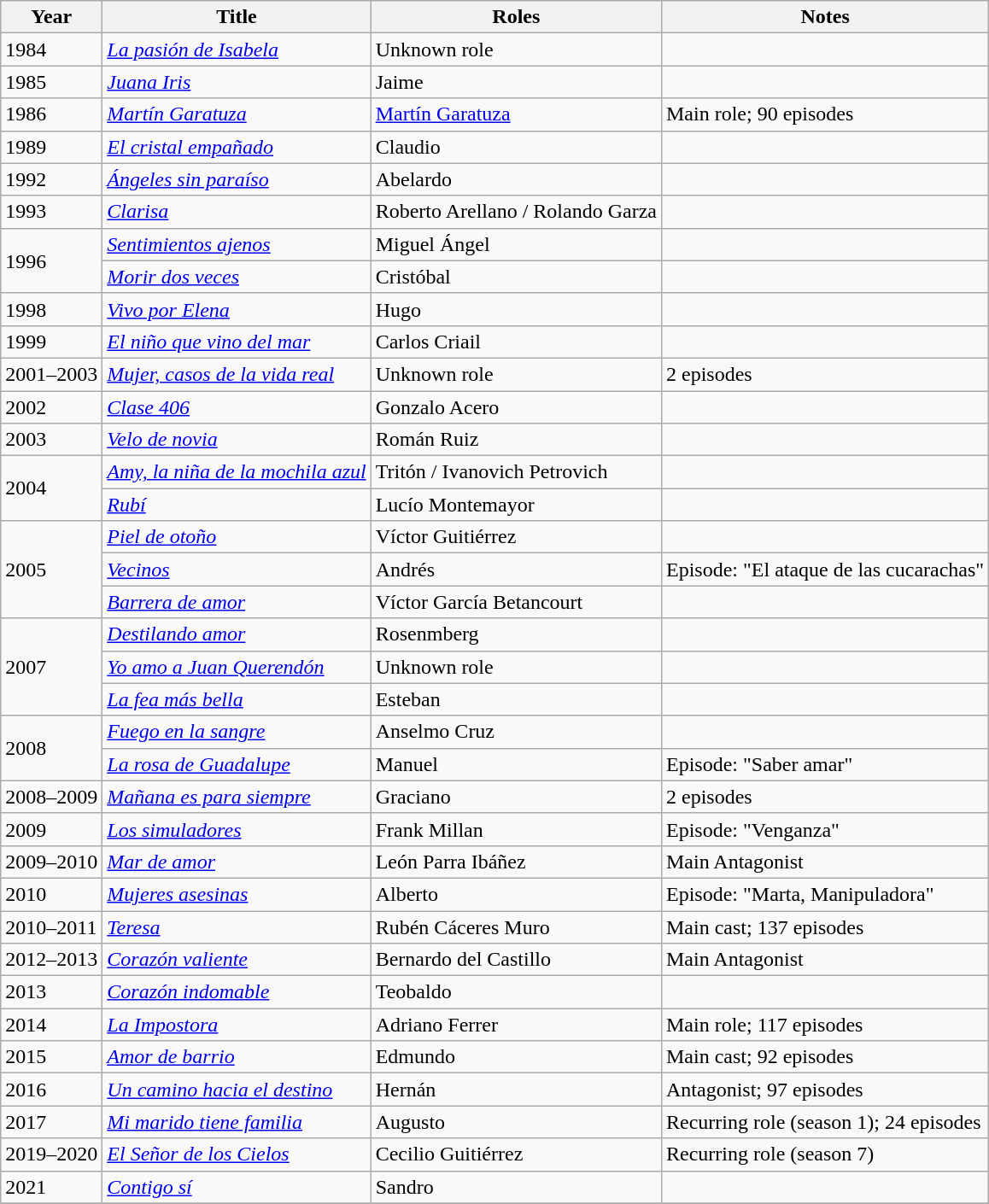<table class="wikitable sortable">
<tr>
<th>Year</th>
<th>Title</th>
<th>Roles</th>
<th>Notes</th>
</tr>
<tr>
<td>1984</td>
<td><em><a href='#'>La pasión de Isabela</a></em></td>
<td>Unknown role</td>
<td></td>
</tr>
<tr>
<td>1985</td>
<td><em><a href='#'>Juana Iris</a></em></td>
<td>Jaime</td>
<td></td>
</tr>
<tr>
<td>1986</td>
<td><em><a href='#'>Martín Garatuza</a></em></td>
<td><a href='#'>Martín Garatuza</a></td>
<td>Main role; 90 episodes</td>
</tr>
<tr>
<td>1989</td>
<td><em><a href='#'>El cristal empañado</a></em></td>
<td>Claudio</td>
<td></td>
</tr>
<tr>
<td>1992</td>
<td><em><a href='#'>Ángeles sin paraíso</a></em></td>
<td>Abelardo</td>
<td></td>
</tr>
<tr>
<td>1993</td>
<td><em><a href='#'>Clarisa</a></em></td>
<td>Roberto Arellano / Rolando Garza</td>
<td></td>
</tr>
<tr>
<td rowspan="2">1996</td>
<td><em><a href='#'>Sentimientos ajenos</a></em></td>
<td>Miguel Ángel</td>
<td></td>
</tr>
<tr>
<td><em><a href='#'>Morir dos veces</a></em></td>
<td>Cristóbal</td>
<td></td>
</tr>
<tr>
<td>1998</td>
<td><em><a href='#'>Vivo por Elena</a></em></td>
<td>Hugo</td>
<td></td>
</tr>
<tr>
<td>1999</td>
<td><em><a href='#'>El niño que vino del mar</a></em></td>
<td>Carlos Criail</td>
<td></td>
</tr>
<tr>
<td>2001–2003</td>
<td><em><a href='#'>Mujer, casos de la vida real</a></em></td>
<td>Unknown role</td>
<td>2 episodes</td>
</tr>
<tr>
<td>2002</td>
<td><em><a href='#'>Clase 406</a></em></td>
<td>Gonzalo Acero</td>
<td></td>
</tr>
<tr>
<td>2003</td>
<td><em><a href='#'>Velo de novia</a></em></td>
<td>Román Ruiz</td>
<td></td>
</tr>
<tr>
<td rowspan="2">2004</td>
<td><em><a href='#'>Amy, la niña de la mochila azul</a></em></td>
<td>Tritón / Ivanovich Petrovich</td>
<td></td>
</tr>
<tr>
<td><em><a href='#'>Rubí</a></em></td>
<td>Lucío Montemayor</td>
<td></td>
</tr>
<tr>
<td rowspan="3">2005</td>
<td><em><a href='#'>Piel de otoño</a></em></td>
<td>Víctor Guitiérrez</td>
<td></td>
</tr>
<tr>
<td><em><a href='#'>Vecinos</a></em></td>
<td>Andrés</td>
<td>Episode: "El ataque de las cucarachas"</td>
</tr>
<tr>
<td><em><a href='#'>Barrera de amor</a></em></td>
<td>Víctor García Betancourt</td>
<td></td>
</tr>
<tr>
<td rowspan="3">2007</td>
<td><em><a href='#'>Destilando amor</a></em></td>
<td>Rosenmberg</td>
<td></td>
</tr>
<tr>
<td><em><a href='#'>Yo amo a Juan Querendón</a></em></td>
<td>Unknown role</td>
<td></td>
</tr>
<tr>
<td><em><a href='#'>La fea más bella</a></em></td>
<td>Esteban</td>
<td></td>
</tr>
<tr>
<td rowspan="2">2008</td>
<td><em><a href='#'>Fuego en la sangre</a></em></td>
<td>Anselmo Cruz</td>
<td></td>
</tr>
<tr>
<td><em><a href='#'>La rosa de Guadalupe</a></em></td>
<td>Manuel</td>
<td>Episode: "Saber amar"</td>
</tr>
<tr>
<td>2008–2009</td>
<td><em><a href='#'>Mañana es para siempre</a></em></td>
<td>Graciano</td>
<td>2 episodes</td>
</tr>
<tr>
<td>2009</td>
<td><em><a href='#'>Los simuladores</a></em></td>
<td>Frank Millan</td>
<td>Episode: "Venganza"</td>
</tr>
<tr>
<td>2009–2010</td>
<td><em><a href='#'>Mar de amor</a></em></td>
<td>León Parra Ibáñez</td>
<td>Main Antagonist</td>
</tr>
<tr>
<td>2010</td>
<td><em><a href='#'>Mujeres asesinas</a></em></td>
<td>Alberto</td>
<td>Episode: "Marta, Manipuladora"</td>
</tr>
<tr>
<td>2010–2011</td>
<td><em><a href='#'>Teresa</a></em></td>
<td>Rubén Cáceres Muro</td>
<td>Main cast; 137 episodes</td>
</tr>
<tr>
<td>2012–2013</td>
<td><em><a href='#'>Corazón valiente</a></em></td>
<td>Bernardo del Castillo</td>
<td>Main Antagonist</td>
</tr>
<tr>
<td>2013</td>
<td><em><a href='#'>Corazón indomable</a></em></td>
<td>Teobaldo</td>
<td></td>
</tr>
<tr>
<td>2014</td>
<td><em><a href='#'>La Impostora</a></em></td>
<td>Adriano Ferrer</td>
<td>Main role; 117 episodes</td>
</tr>
<tr>
<td>2015</td>
<td><em><a href='#'>Amor de barrio</a></em></td>
<td>Edmundo</td>
<td>Main cast; 92 episodes</td>
</tr>
<tr>
<td>2016</td>
<td><em><a href='#'>Un camino hacia el destino</a></em></td>
<td>Hernán</td>
<td>Antagonist; 97 episodes</td>
</tr>
<tr>
<td>2017</td>
<td><em><a href='#'>Mi marido tiene familia</a></em></td>
<td>Augusto</td>
<td>Recurring role (season 1); 24 episodes</td>
</tr>
<tr>
<td>2019–2020</td>
<td><em><a href='#'>El Señor de los Cielos</a></em></td>
<td>Cecilio Guitiérrez</td>
<td>Recurring role (season 7)</td>
</tr>
<tr>
<td>2021</td>
<td><em><a href='#'>Contigo sí</a></em></td>
<td>Sandro</td>
<td></td>
</tr>
<tr>
</tr>
</table>
